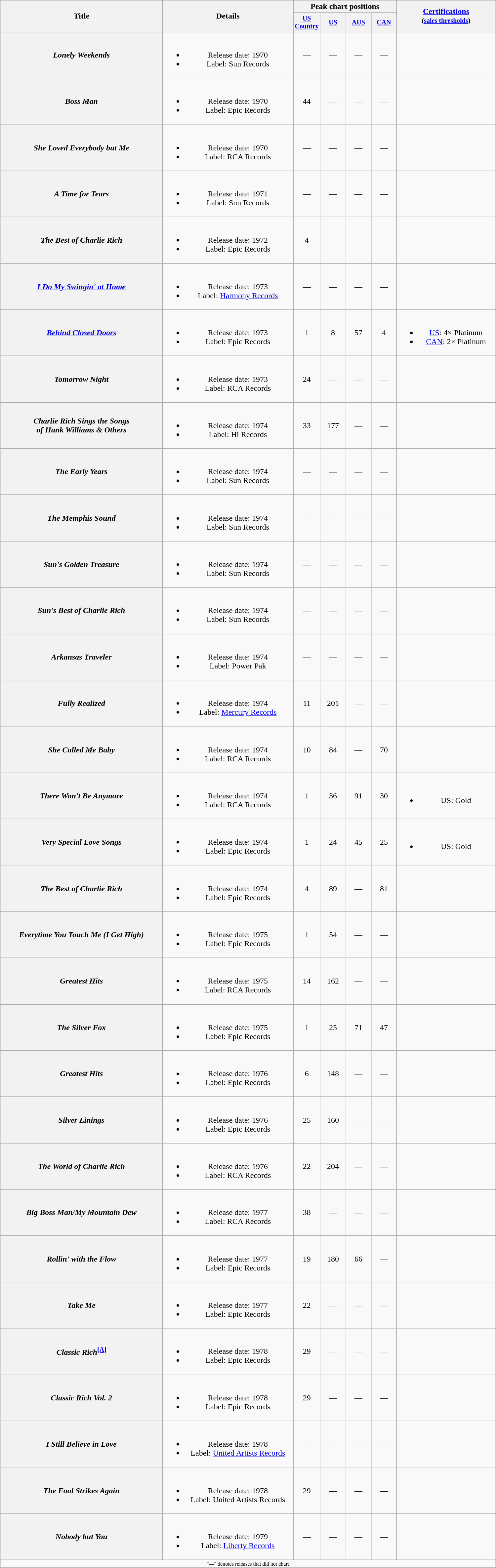<table class="wikitable plainrowheaders" style="text-align:center;">
<tr>
<th rowspan="2" style="width:20em;">Title</th>
<th rowspan="2" style="width:16em;">Details</th>
<th colspan="4">Peak chart positions</th>
<th rowspan="2" style="width:12em;"><a href='#'>Certifications</a><br><small>(<a href='#'>sales thresholds</a>)</small></th>
</tr>
<tr style="font-size:smaller;">
<th width="45"><a href='#'>US Country</a></th>
<th width="45"><a href='#'>US</a></th>
<th width="45"><a href='#'>AUS</a></th>
<th width="45"><a href='#'>CAN</a></th>
</tr>
<tr>
<th scope="row"><em>Lonely Weekends</em></th>
<td><br><ul><li>Release date: 1970</li><li>Label: Sun Records</li></ul></td>
<td>—</td>
<td>—</td>
<td>—</td>
<td>—</td>
<td></td>
</tr>
<tr>
<th scope="row"><em>Boss Man</em></th>
<td><br><ul><li>Release date: 1970</li><li>Label: Epic Records</li></ul></td>
<td>44</td>
<td>—</td>
<td>—</td>
<td>—</td>
<td></td>
</tr>
<tr>
<th scope="row"><em>She Loved Everybody but Me</em></th>
<td><br><ul><li>Release date: 1970</li><li>Label: RCA Records</li></ul></td>
<td>—</td>
<td>—</td>
<td>—</td>
<td>—</td>
<td></td>
</tr>
<tr>
<th scope="row"><em>A Time for Tears</em></th>
<td><br><ul><li>Release date: 1971</li><li>Label: Sun Records</li></ul></td>
<td>—</td>
<td>—</td>
<td>—</td>
<td>—</td>
<td></td>
</tr>
<tr>
<th scope="row"><em>The Best of Charlie Rich</em></th>
<td><br><ul><li>Release date: 1972</li><li>Label: Epic Records</li></ul></td>
<td>4</td>
<td>—</td>
<td>—</td>
<td>—</td>
<td></td>
</tr>
<tr>
<th scope="row"><em><a href='#'>I Do My Swingin' at Home</a></em></th>
<td><br><ul><li>Release date: 1973</li><li>Label: <a href='#'>Harmony Records</a></li></ul></td>
<td>—</td>
<td>—</td>
<td>—</td>
<td>—</td>
<td></td>
</tr>
<tr>
<th scope="row"><em><a href='#'>Behind Closed Doors</a></em></th>
<td><br><ul><li>Release date: 1973</li><li>Label: Epic Records</li></ul></td>
<td>1</td>
<td>8</td>
<td>57</td>
<td>4</td>
<td><br><ul><li><a href='#'>US</a>: 4× Platinum</li><li><a href='#'>CAN</a>: 2× Platinum</li></ul></td>
</tr>
<tr>
<th scope="row"><em>Tomorrow Night</em></th>
<td><br><ul><li>Release date: 1973</li><li>Label: RCA Records</li></ul></td>
<td>24</td>
<td>—</td>
<td>—</td>
<td>—</td>
<td></td>
</tr>
<tr>
<th scope="row"><em>Charlie Rich Sings the Songs<br>of Hank Williams & Others</em></th>
<td><br><ul><li>Release date: 1974</li><li>Label: Hi Records</li></ul></td>
<td>33</td>
<td>177</td>
<td>—</td>
<td>—</td>
<td></td>
</tr>
<tr>
<th scope="row"><em>The Early Years</em></th>
<td><br><ul><li>Release date: 1974</li><li>Label: Sun Records</li></ul></td>
<td>—</td>
<td>—</td>
<td>—</td>
<td>—</td>
<td></td>
</tr>
<tr>
<th scope="row"><em>The Memphis Sound</em></th>
<td><br><ul><li>Release date: 1974</li><li>Label: Sun Records</li></ul></td>
<td>—</td>
<td>—</td>
<td>—</td>
<td>—</td>
<td></td>
</tr>
<tr>
<th scope="row"><em>Sun's Golden Treasure</em></th>
<td><br><ul><li>Release date: 1974</li><li>Label: Sun Records</li></ul></td>
<td>—</td>
<td>—</td>
<td>—</td>
<td>—</td>
<td></td>
</tr>
<tr>
<th scope="row"><em>Sun's Best of Charlie Rich</em></th>
<td><br><ul><li>Release date: 1974</li><li>Label: Sun Records</li></ul></td>
<td>—</td>
<td>—</td>
<td>—</td>
<td>—</td>
<td></td>
</tr>
<tr>
<th scope="row"><em>Arkansas Traveler</em></th>
<td><br><ul><li>Release date: 1974</li><li>Label: Power Pak</li></ul></td>
<td>—</td>
<td>—</td>
<td>—</td>
<td>—</td>
<td></td>
</tr>
<tr>
<th scope="row"><em>Fully Realized</em></th>
<td><br><ul><li>Release date: 1974</li><li>Label: <a href='#'>Mercury Records</a></li></ul></td>
<td>11</td>
<td>201</td>
<td>—</td>
<td>—</td>
<td></td>
</tr>
<tr>
<th scope="row"><em>She Called Me Baby</em></th>
<td><br><ul><li>Release date: 1974</li><li>Label: RCA Records</li></ul></td>
<td>10</td>
<td>84</td>
<td>—</td>
<td>70</td>
<td></td>
</tr>
<tr>
<th scope="row"><em>There Won't Be Anymore</em></th>
<td><br><ul><li>Release date: 1974</li><li>Label: RCA Records</li></ul></td>
<td>1</td>
<td>36</td>
<td>91</td>
<td>30</td>
<td><br><ul><li>US: Gold</li></ul></td>
</tr>
<tr>
<th scope="row"><em>Very Special Love Songs</em></th>
<td><br><ul><li>Release date: 1974</li><li>Label: Epic Records</li></ul></td>
<td>1</td>
<td>24</td>
<td>45</td>
<td>25</td>
<td><br><ul><li>US: Gold</li></ul></td>
</tr>
<tr>
<th scope="row"><em>The Best of Charlie Rich</em></th>
<td><br><ul><li>Release date: 1974</li><li>Label: Epic Records</li></ul></td>
<td>4</td>
<td>89</td>
<td>—</td>
<td>81</td>
<td></td>
</tr>
<tr>
<th scope="row"><em>Everytime You Touch Me (I Get High)</em></th>
<td><br><ul><li>Release date: 1975</li><li>Label: Epic Records</li></ul></td>
<td>1</td>
<td>54</td>
<td>—</td>
<td>—</td>
<td></td>
</tr>
<tr>
<th scope="row"><em>Greatest Hits</em></th>
<td><br><ul><li>Release date: 1975</li><li>Label: RCA Records</li></ul></td>
<td>14</td>
<td>162</td>
<td>—</td>
<td>—</td>
<td></td>
</tr>
<tr>
<th scope="row"><em>The Silver Fox</em></th>
<td><br><ul><li>Release date: 1975</li><li>Label: Epic Records</li></ul></td>
<td>1</td>
<td>25</td>
<td>71</td>
<td>47</td>
<td></td>
</tr>
<tr>
<th scope="row"><em>Greatest Hits</em></th>
<td><br><ul><li>Release date: 1976</li><li>Label: Epic Records</li></ul></td>
<td>6</td>
<td>148</td>
<td>—</td>
<td>—</td>
<td></td>
</tr>
<tr>
<th scope="row"><em>Silver Linings</em></th>
<td><br><ul><li>Release date: 1976</li><li>Label: Epic Records</li></ul></td>
<td>25</td>
<td>160</td>
<td>—</td>
<td>—</td>
<td></td>
</tr>
<tr>
<th scope="row"><em>The World of Charlie Rich</em></th>
<td><br><ul><li>Release date: 1976</li><li>Label: RCA Records</li></ul></td>
<td>22</td>
<td>204</td>
<td>—</td>
<td>—</td>
<td></td>
</tr>
<tr>
<th scope="row"><em>Big Boss Man/My Mountain Dew</em></th>
<td><br><ul><li>Release date: 1977</li><li>Label: RCA Records</li></ul></td>
<td>38</td>
<td>—</td>
<td>—</td>
<td>—</td>
<td></td>
</tr>
<tr>
<th scope="row"><em>Rollin' with the Flow</em></th>
<td><br><ul><li>Release date: 1977</li><li>Label: Epic Records</li></ul></td>
<td>19</td>
<td>180</td>
<td>66</td>
<td>—</td>
<td></td>
</tr>
<tr>
<th scope="row"><em>Take Me</em></th>
<td><br><ul><li>Release date: 1977</li><li>Label: Epic Records</li></ul></td>
<td>22</td>
<td>—</td>
<td>—</td>
<td>—</td>
<td></td>
</tr>
<tr>
<th scope="row"><em>Classic Rich</em><sup><a href='#'><strong>[A]</strong></a></sup></th>
<td><br><ul><li>Release date: 1978</li><li>Label: Epic Records</li></ul></td>
<td>29</td>
<td>—</td>
<td>—</td>
<td>—</td>
<td></td>
</tr>
<tr>
<th scope="row"><em>Classic Rich Vol. 2</em></th>
<td><br><ul><li>Release date: 1978</li><li>Label: Epic Records</li></ul></td>
<td>29</td>
<td>—</td>
<td>—</td>
<td>—</td>
<td></td>
</tr>
<tr>
<th scope="row"><em>I Still Believe in Love</em></th>
<td><br><ul><li>Release date: 1978</li><li>Label: <a href='#'>United Artists Records</a></li></ul></td>
<td>—</td>
<td>—</td>
<td>—</td>
<td>—</td>
<td></td>
</tr>
<tr>
<th scope="row"><em>The Fool Strikes Again</em></th>
<td><br><ul><li>Release date: 1978</li><li>Label: United Artists Records</li></ul></td>
<td>29</td>
<td>—</td>
<td>—</td>
<td>—</td>
<td></td>
</tr>
<tr>
<th scope="row"><em>Nobody but You</em></th>
<td><br><ul><li>Release date: 1979</li><li>Label: <a href='#'>Liberty Records</a></li></ul></td>
<td>—</td>
<td>—</td>
<td>—</td>
<td>—</td>
<td></td>
</tr>
<tr>
<td colspan="7" style="font-size:8pt">"—" denotes releases that did not chart</td>
</tr>
<tr>
</tr>
</table>
